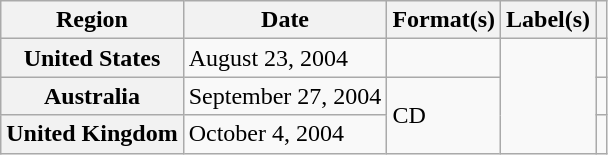<table class="wikitable plainrowheaders">
<tr>
<th scope="col">Region</th>
<th scope="col">Date</th>
<th scope="col">Format(s)</th>
<th scope="col">Label(s)</th>
<th scope="col"></th>
</tr>
<tr>
<th scope="row">United States</th>
<td>August 23, 2004</td>
<td></td>
<td rowspan="3"></td>
<td align="center"></td>
</tr>
<tr>
<th scope="row">Australia</th>
<td>September 27, 2004</td>
<td rowspan="2">CD</td>
<td align="center"></td>
</tr>
<tr>
<th scope="row">United Kingdom</th>
<td>October 4, 2004</td>
<td align="center"></td>
</tr>
</table>
